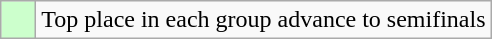<table class="wikitable">
<tr>
<td style="background:#cfc;">    </td>
<td>Top place in each group advance to semifinals</td>
</tr>
</table>
